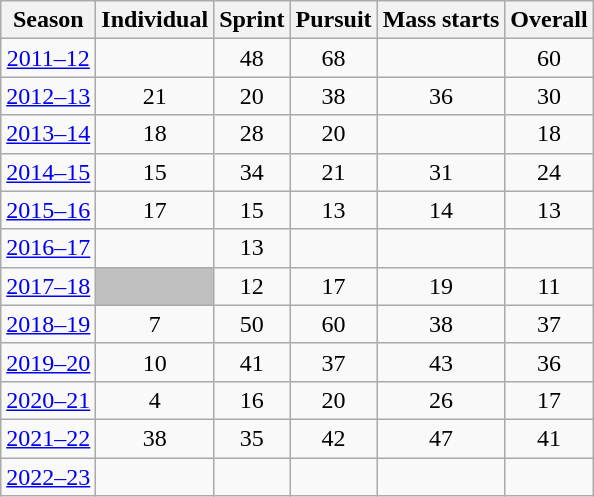<table class="wikitable sortable" style="text-align: center;">
<tr>
<th>Season</th>
<th>Individual</th>
<th>Sprint</th>
<th>Pursuit</th>
<th>Mass starts</th>
<th>Overall</th>
</tr>
<tr>
<td><a href='#'>2011–12</a></td>
<td></td>
<td>48</td>
<td>68</td>
<td></td>
<td>60</td>
</tr>
<tr>
<td><a href='#'>2012–13</a></td>
<td>21</td>
<td>20</td>
<td>38</td>
<td>36</td>
<td>30</td>
</tr>
<tr>
<td><a href='#'>2013–14</a></td>
<td>18</td>
<td>28</td>
<td>20</td>
<td></td>
<td>18</td>
</tr>
<tr>
<td><a href='#'>2014–15</a></td>
<td>15</td>
<td>34</td>
<td>21</td>
<td>31</td>
<td>24</td>
</tr>
<tr>
<td><a href='#'>2015–16</a></td>
<td>17</td>
<td>15</td>
<td>13</td>
<td>14</td>
<td>13</td>
</tr>
<tr>
<td><a href='#'>2016–17</a></td>
<td></td>
<td>13</td>
<td></td>
<td></td>
<td></td>
</tr>
<tr>
<td><a href='#'>2017–18</a></td>
<td bgcolor=silver></td>
<td>12</td>
<td>17</td>
<td>19</td>
<td>11</td>
</tr>
<tr>
<td><a href='#'>2018–19</a></td>
<td>7</td>
<td>50</td>
<td>60</td>
<td>38</td>
<td>37</td>
</tr>
<tr>
<td><a href='#'>2019–20</a></td>
<td>10</td>
<td>41</td>
<td>37</td>
<td>43</td>
<td>36</td>
</tr>
<tr>
<td><a href='#'>2020–21</a></td>
<td>4</td>
<td>16</td>
<td>20</td>
<td>26</td>
<td>17</td>
</tr>
<tr>
<td><a href='#'>2021–22</a></td>
<td>38</td>
<td>35</td>
<td>42</td>
<td>47</td>
<td>41</td>
</tr>
<tr>
<td><a href='#'>2022–23</a></td>
<td></td>
<td></td>
<td></td>
<td></td>
<td></td>
</tr>
</table>
